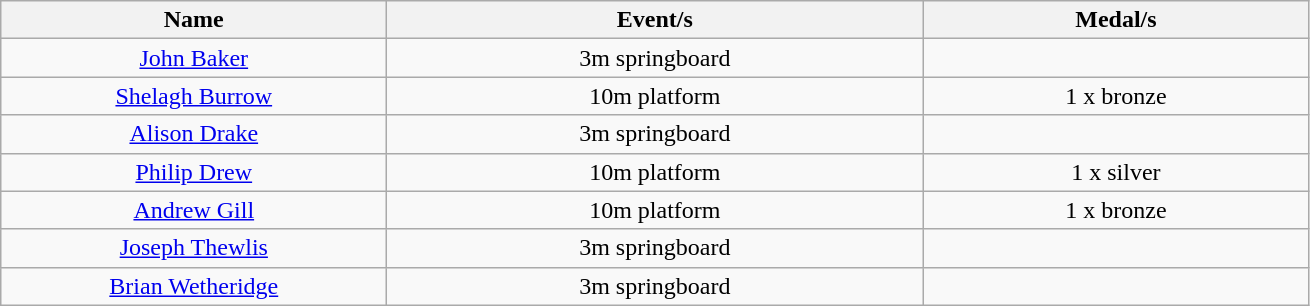<table class="wikitable" style="text-align: center">
<tr>
<th width=250>Name</th>
<th width=350>Event/s</th>
<th width=250>Medal/s</th>
</tr>
<tr>
<td><a href='#'>John Baker</a></td>
<td>3m springboard</td>
<td></td>
</tr>
<tr>
<td><a href='#'>Shelagh Burrow</a></td>
<td>10m platform</td>
<td>1 x bronze</td>
</tr>
<tr>
<td><a href='#'>Alison Drake</a></td>
<td>3m springboard</td>
<td></td>
</tr>
<tr>
<td><a href='#'>Philip Drew</a></td>
<td>10m platform</td>
<td>1 x silver</td>
</tr>
<tr>
<td><a href='#'>Andrew Gill</a></td>
<td>10m platform</td>
<td>1 x bronze</td>
</tr>
<tr>
<td><a href='#'>Joseph Thewlis</a></td>
<td>3m springboard</td>
<td></td>
</tr>
<tr>
<td><a href='#'>Brian Wetheridge</a></td>
<td>3m springboard</td>
<td></td>
</tr>
</table>
